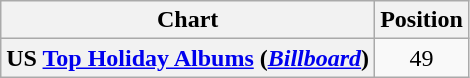<table class="wikitable plainrowheaders">
<tr>
<th>Chart</th>
<th>Position</th>
</tr>
<tr>
<th scope="row">US <a href='#'>Top Holiday Albums</a> (<em><a href='#'>Billboard</a></em>)</th>
<td align="center">49</td>
</tr>
</table>
